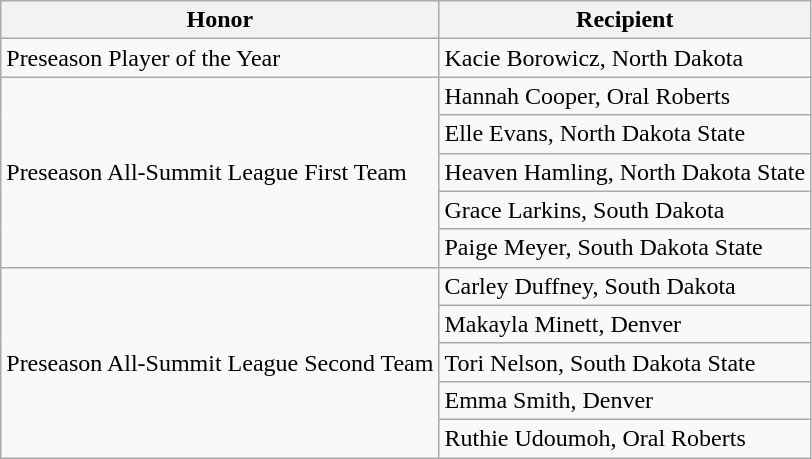<table class="wikitable" border="1">
<tr>
<th>Honor</th>
<th>Recipient</th>
</tr>
<tr>
<td>Preseason Player of the Year</td>
<td>Kacie Borowicz, North Dakota</td>
</tr>
<tr>
<td rowspan=5>Preseason All-Summit League First Team</td>
<td>Hannah Cooper, Oral Roberts</td>
</tr>
<tr>
<td>Elle Evans, North Dakota State</td>
</tr>
<tr>
<td>Heaven Hamling, North Dakota State</td>
</tr>
<tr>
<td>Grace Larkins, South Dakota</td>
</tr>
<tr>
<td>Paige Meyer, South Dakota State</td>
</tr>
<tr>
<td rowspan=5>Preseason All-Summit League Second Team</td>
<td>Carley Duffney, South Dakota</td>
</tr>
<tr>
<td>Makayla Minett, Denver</td>
</tr>
<tr>
<td>Tori Nelson, South Dakota State</td>
</tr>
<tr>
<td>Emma Smith, Denver</td>
</tr>
<tr>
<td>Ruthie Udoumoh, Oral Roberts</td>
</tr>
</table>
